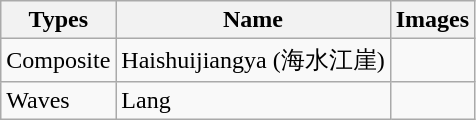<table class="wikitable sortable mw-collapsible">
<tr>
<th>Types</th>
<th>Name</th>
<th>Images</th>
</tr>
<tr>
<td>Composite</td>
<td>Haishuijiangya (海水江崖)</td>
<td></td>
</tr>
<tr>
<td>Waves</td>
<td>Lang</td>
<td></td>
</tr>
</table>
